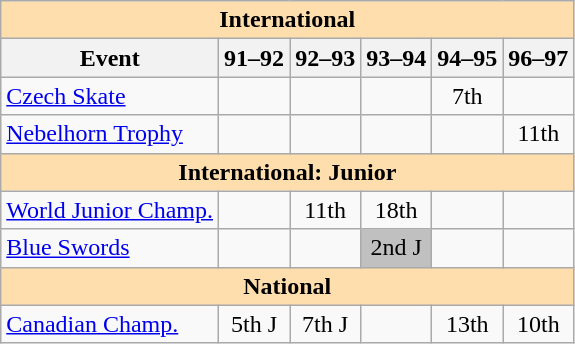<table class="wikitable" style="text-align:center">
<tr>
<th colspan="6" style="background-color: #ffdead; " align="center">International</th>
</tr>
<tr>
<th>Event</th>
<th>91–92</th>
<th>92–93</th>
<th>93–94</th>
<th>94–95</th>
<th>96–97</th>
</tr>
<tr>
<td align=left><a href='#'>Czech Skate</a></td>
<td></td>
<td></td>
<td></td>
<td>7th</td>
<td></td>
</tr>
<tr>
<td align=left><a href='#'>Nebelhorn Trophy</a></td>
<td></td>
<td></td>
<td></td>
<td></td>
<td>11th</td>
</tr>
<tr>
<th colspan="6" style="background-color: #ffdead; " align="center">International: Junior</th>
</tr>
<tr>
<td align=left><a href='#'>World Junior Champ.</a></td>
<td></td>
<td>11th</td>
<td>18th</td>
<td></td>
<td></td>
</tr>
<tr>
<td align=left><a href='#'>Blue Swords</a></td>
<td></td>
<td></td>
<td bgcolor=silver>2nd J</td>
<td></td>
<td></td>
</tr>
<tr>
<th colspan="6" style="background-color: #ffdead; " align="center">National</th>
</tr>
<tr>
<td align=left><a href='#'>Canadian Champ.</a></td>
<td>5th J</td>
<td>7th J</td>
<td></td>
<td>13th</td>
<td>10th</td>
</tr>
</table>
